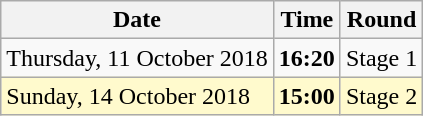<table class="wikitable">
<tr>
<th>Date</th>
<th>Time</th>
<th>Round</th>
</tr>
<tr>
<td>Thursday, 11 October 2018</td>
<td><strong>16:20</strong></td>
<td>Stage 1</td>
</tr>
<tr>
<td style=background:lemonchiffon>Sunday, 14 October 2018</td>
<td style=background:lemonchiffon><strong>15:00</strong></td>
<td style=background:lemonchiffon>Stage   2</td>
</tr>
</table>
